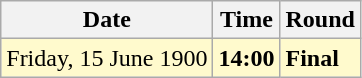<table class="wikitable">
<tr>
<th>Date</th>
<th>Time</th>
<th>Round</th>
</tr>
<tr style=background:lemonchiffon>
<td>Friday, 15 June 1900</td>
<td><strong>14:00</strong></td>
<td><strong>Final</strong></td>
</tr>
</table>
